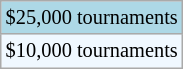<table class="wikitable" style="font-size:85%">
<tr bgcolor="lightblue">
<td>$25,000 tournaments</td>
</tr>
<tr bgcolor="#f0f8ff">
<td>$10,000 tournaments</td>
</tr>
</table>
